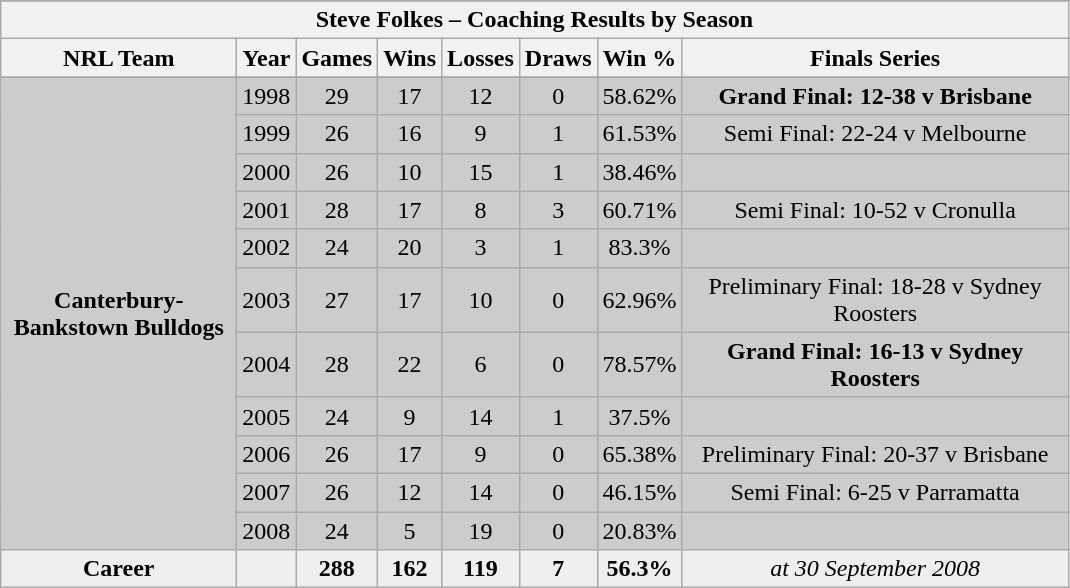<table class="wikitable">
<tr border=1 cellpadding=5 cellspacing=0|- align=center style="background:#EFEFEF;">
</tr>
<tr>
<th colspan="8"><strong>Steve Folkes – Coaching Results by Season</strong></th>
</tr>
<tr>
<th width="150">NRL Team</th>
<th width="20">Year</th>
<th width="20">Games</th>
<th width="20">Wins</th>
<th width="20">Losses</th>
<th width="20">Draws</th>
<th width="20">Win %</th>
<th width="250">Finals Series</th>
</tr>
<tr align=center>
</tr>
<tr align=center style="background:#FFCCCC;">
</tr>
<tr align=center style="background:#CCCCCC;">
<td rowspan="11"><strong>Canterbury-Bankstown Bulldogs</strong></td>
<td>1998</td>
<td>29</td>
<td>17</td>
<td>12</td>
<td>0</td>
<td>58.62%</td>
<td><strong>Grand Final: 12-38 v Brisbane</strong></td>
</tr>
<tr align=center style="background:#CCCCCC;">
<td>1999</td>
<td>26</td>
<td>16</td>
<td>9</td>
<td>1</td>
<td>61.53%</td>
<td>Semi Final: 22-24 v Melbourne</td>
</tr>
<tr align=center style="background:#CCCCCC;">
<td>2000</td>
<td>26</td>
<td>10</td>
<td>15</td>
<td>1</td>
<td>38.46%</td>
<td></td>
</tr>
<tr align=center style="background:#CCCCCC;">
<td>2001</td>
<td>28</td>
<td>17</td>
<td>8</td>
<td>3</td>
<td>60.71%</td>
<td>Semi Final: 10-52 v Cronulla</td>
</tr>
<tr align=center style="background:#CCCCCC;">
<td>2002</td>
<td>24</td>
<td>20</td>
<td>3</td>
<td>1</td>
<td>83.3%</td>
<td></td>
</tr>
<tr align=center style="background:#CCCCCC;">
<td>2003</td>
<td>27</td>
<td>17</td>
<td>10</td>
<td>0</td>
<td>62.96%</td>
<td>Preliminary Final: 18-28 v Sydney Roosters</td>
</tr>
<tr align=center style="background:#CCCCCC;">
<td>2004</td>
<td>28</td>
<td>22</td>
<td>6</td>
<td>0</td>
<td>78.57%</td>
<td><strong>Grand Final: 16-13 v Sydney Roosters</strong></td>
</tr>
<tr align=center style="background:#CCCCCC;">
<td>2005</td>
<td>24</td>
<td>9</td>
<td>14</td>
<td>1</td>
<td>37.5%</td>
<td></td>
</tr>
<tr align=center style="background:#CCCCCC;">
<td>2006</td>
<td>26</td>
<td>17</td>
<td>9</td>
<td>0</td>
<td>65.38%</td>
<td>Preliminary Final: 20-37 v Brisbane</td>
</tr>
<tr align=center style="background:#CCCCCC;">
<td>2007</td>
<td>26</td>
<td>12</td>
<td>14</td>
<td>0</td>
<td>46.15%</td>
<td>Semi Final: 6-25 v Parramatta</td>
</tr>
<tr align=center style="background:#CCCCCC;">
<td>2008</td>
<td>24</td>
<td>5</td>
<td>19</td>
<td>0</td>
<td>20.83%</td>
<td></td>
</tr>
<tr align=center style="background:#EFEFEF;">
<td rowspan="1"><strong>Career</strong></td>
<td></td>
<td><strong>288</strong></td>
<td><strong>162</strong></td>
<td><strong>119</strong></td>
<td><strong>7</strong></td>
<td><strong>56.3%</strong></td>
<td><em>at 30 September 2008</em></td>
</tr>
</table>
